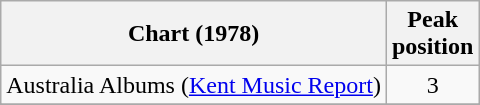<table class="wikitable sortable">
<tr>
<th>Chart (1978)</th>
<th>Peak<br>position</th>
</tr>
<tr>
<td>Australia Albums (<a href='#'>Kent Music Report</a>)</td>
<td style="text-align:center;">3</td>
</tr>
<tr>
</tr>
<tr>
</tr>
<tr>
</tr>
<tr>
</tr>
<tr>
</tr>
<tr>
</tr>
<tr>
</tr>
<tr>
</tr>
</table>
